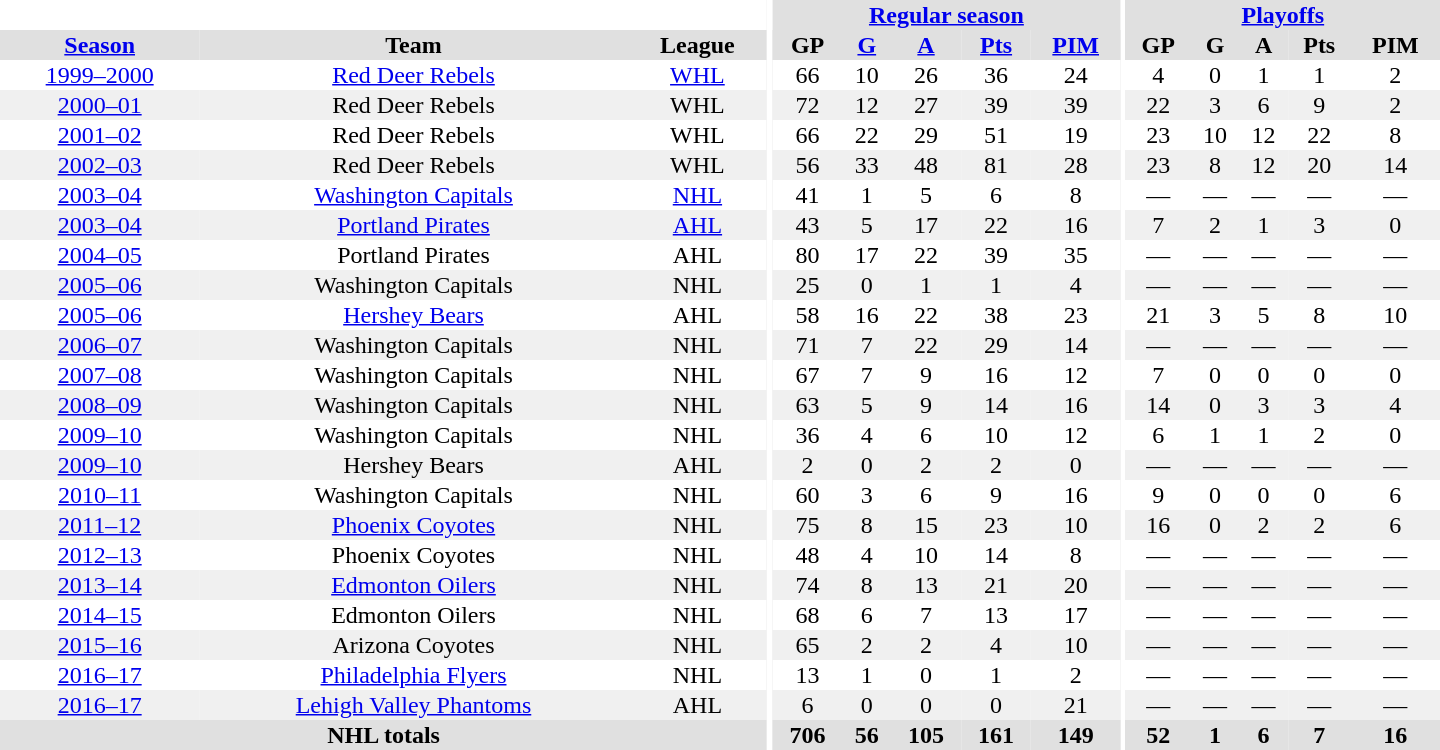<table border="0" cellpadding="1" cellspacing="0" style="text-align:center; width:60em">
<tr bgcolor="#e0e0e0">
<th colspan="3"  bgcolor="#ffffff"></th>
<th rowspan="99" bgcolor="#ffffff"></th>
<th colspan="5"><a href='#'>Regular season</a></th>
<th rowspan="99" bgcolor="#ffffff"></th>
<th colspan="5"><a href='#'>Playoffs</a></th>
</tr>
<tr bgcolor="#e0e0e0">
<th><a href='#'>Season</a></th>
<th>Team</th>
<th>League</th>
<th>GP</th>
<th><a href='#'>G</a></th>
<th><a href='#'>A</a></th>
<th><a href='#'>Pts</a></th>
<th><a href='#'>PIM</a></th>
<th>GP</th>
<th>G</th>
<th>A</th>
<th>Pts</th>
<th>PIM</th>
</tr>
<tr>
<td><a href='#'>1999–2000</a></td>
<td><a href='#'>Red Deer Rebels</a></td>
<td><a href='#'>WHL</a></td>
<td>66</td>
<td>10</td>
<td>26</td>
<td>36</td>
<td>24</td>
<td>4</td>
<td>0</td>
<td>1</td>
<td>1</td>
<td>2</td>
</tr>
<tr bgcolor="#f0f0f0">
<td><a href='#'>2000–01</a></td>
<td>Red Deer Rebels</td>
<td>WHL</td>
<td>72</td>
<td>12</td>
<td>27</td>
<td>39</td>
<td>39</td>
<td>22</td>
<td>3</td>
<td>6</td>
<td>9</td>
<td>2</td>
</tr>
<tr>
<td><a href='#'>2001–02</a></td>
<td>Red Deer Rebels</td>
<td>WHL</td>
<td>66</td>
<td>22</td>
<td>29</td>
<td>51</td>
<td>19</td>
<td>23</td>
<td>10</td>
<td>12</td>
<td>22</td>
<td>8</td>
</tr>
<tr bgcolor="#f0f0f0">
<td><a href='#'>2002–03</a></td>
<td>Red Deer Rebels</td>
<td>WHL</td>
<td>56</td>
<td>33</td>
<td>48</td>
<td>81</td>
<td>28</td>
<td>23</td>
<td>8</td>
<td>12</td>
<td>20</td>
<td>14</td>
</tr>
<tr>
<td><a href='#'>2003–04</a></td>
<td><a href='#'>Washington Capitals</a></td>
<td><a href='#'>NHL</a></td>
<td>41</td>
<td>1</td>
<td>5</td>
<td>6</td>
<td>8</td>
<td>—</td>
<td>—</td>
<td>—</td>
<td>—</td>
<td>—</td>
</tr>
<tr bgcolor="#f0f0f0">
<td><a href='#'>2003–04</a></td>
<td><a href='#'>Portland Pirates</a></td>
<td><a href='#'>AHL</a></td>
<td>43</td>
<td>5</td>
<td>17</td>
<td>22</td>
<td>16</td>
<td>7</td>
<td>2</td>
<td>1</td>
<td>3</td>
<td>0</td>
</tr>
<tr>
<td><a href='#'>2004–05</a></td>
<td>Portland Pirates</td>
<td>AHL</td>
<td>80</td>
<td>17</td>
<td>22</td>
<td>39</td>
<td>35</td>
<td>—</td>
<td>—</td>
<td>—</td>
<td>—</td>
<td>—</td>
</tr>
<tr bgcolor="#f0f0f0">
<td><a href='#'>2005–06</a></td>
<td>Washington Capitals</td>
<td>NHL</td>
<td>25</td>
<td>0</td>
<td>1</td>
<td>1</td>
<td>4</td>
<td>—</td>
<td>—</td>
<td>—</td>
<td>—</td>
<td>—</td>
</tr>
<tr>
<td><a href='#'>2005–06</a></td>
<td><a href='#'>Hershey Bears</a></td>
<td>AHL</td>
<td>58</td>
<td>16</td>
<td>22</td>
<td>38</td>
<td>23</td>
<td>21</td>
<td>3</td>
<td>5</td>
<td>8</td>
<td>10</td>
</tr>
<tr bgcolor="#f0f0f0">
<td><a href='#'>2006–07</a></td>
<td>Washington Capitals</td>
<td>NHL</td>
<td>71</td>
<td>7</td>
<td>22</td>
<td>29</td>
<td>14</td>
<td>—</td>
<td>—</td>
<td>—</td>
<td>—</td>
<td>—</td>
</tr>
<tr>
<td><a href='#'>2007–08</a></td>
<td>Washington Capitals</td>
<td>NHL</td>
<td>67</td>
<td>7</td>
<td>9</td>
<td>16</td>
<td>12</td>
<td>7</td>
<td>0</td>
<td>0</td>
<td>0</td>
<td>0</td>
</tr>
<tr bgcolor="#f0f0f0">
<td><a href='#'>2008–09</a></td>
<td>Washington Capitals</td>
<td>NHL</td>
<td>63</td>
<td>5</td>
<td>9</td>
<td>14</td>
<td>16</td>
<td>14</td>
<td>0</td>
<td>3</td>
<td>3</td>
<td>4</td>
</tr>
<tr>
<td><a href='#'>2009–10</a></td>
<td>Washington Capitals</td>
<td>NHL</td>
<td>36</td>
<td>4</td>
<td>6</td>
<td>10</td>
<td>12</td>
<td>6</td>
<td>1</td>
<td>1</td>
<td>2</td>
<td>0</td>
</tr>
<tr bgcolor="#f0f0f0">
<td><a href='#'>2009–10</a></td>
<td>Hershey Bears</td>
<td>AHL</td>
<td>2</td>
<td>0</td>
<td>2</td>
<td>2</td>
<td>0</td>
<td>—</td>
<td>—</td>
<td>—</td>
<td>—</td>
<td>—</td>
</tr>
<tr>
<td><a href='#'>2010–11</a></td>
<td>Washington Capitals</td>
<td>NHL</td>
<td>60</td>
<td>3</td>
<td>6</td>
<td>9</td>
<td>16</td>
<td>9</td>
<td>0</td>
<td>0</td>
<td>0</td>
<td>6</td>
</tr>
<tr bgcolor="#f0f0f0">
<td><a href='#'>2011–12</a></td>
<td><a href='#'>Phoenix Coyotes</a></td>
<td>NHL</td>
<td>75</td>
<td>8</td>
<td>15</td>
<td>23</td>
<td>10</td>
<td>16</td>
<td>0</td>
<td>2</td>
<td>2</td>
<td>6</td>
</tr>
<tr>
<td><a href='#'>2012–13</a></td>
<td>Phoenix Coyotes</td>
<td>NHL</td>
<td>48</td>
<td>4</td>
<td>10</td>
<td>14</td>
<td>8</td>
<td>—</td>
<td>—</td>
<td>—</td>
<td>—</td>
<td>—</td>
</tr>
<tr bgcolor="#f0f0f0">
<td><a href='#'>2013–14</a></td>
<td><a href='#'>Edmonton Oilers</a></td>
<td>NHL</td>
<td>74</td>
<td>8</td>
<td>13</td>
<td>21</td>
<td>20</td>
<td>—</td>
<td>—</td>
<td>—</td>
<td>—</td>
<td>—</td>
</tr>
<tr>
<td><a href='#'>2014–15</a></td>
<td>Edmonton Oilers</td>
<td>NHL</td>
<td>68</td>
<td>6</td>
<td>7</td>
<td>13</td>
<td>17</td>
<td>—</td>
<td>—</td>
<td>—</td>
<td>—</td>
<td>—</td>
</tr>
<tr bgcolor="#f0f0f0">
<td><a href='#'>2015–16</a></td>
<td>Arizona Coyotes</td>
<td>NHL</td>
<td>65</td>
<td>2</td>
<td>2</td>
<td>4</td>
<td>10</td>
<td>—</td>
<td>—</td>
<td>—</td>
<td>—</td>
<td>—</td>
</tr>
<tr>
<td><a href='#'>2016–17</a></td>
<td><a href='#'>Philadelphia Flyers</a></td>
<td>NHL</td>
<td>13</td>
<td>1</td>
<td>0</td>
<td>1</td>
<td>2</td>
<td>—</td>
<td>—</td>
<td>—</td>
<td>—</td>
<td>—</td>
</tr>
<tr bgcolor="#f0f0f0">
<td><a href='#'>2016–17</a></td>
<td><a href='#'>Lehigh Valley Phantoms</a></td>
<td>AHL</td>
<td>6</td>
<td>0</td>
<td>0</td>
<td>0</td>
<td>21</td>
<td>—</td>
<td>—</td>
<td>—</td>
<td>—</td>
<td>—</td>
</tr>
<tr bgcolor="#e0e0e0">
<th colspan="3">NHL totals</th>
<th>706</th>
<th>56</th>
<th>105</th>
<th>161</th>
<th>149</th>
<th>52</th>
<th>1</th>
<th>6</th>
<th>7</th>
<th>16</th>
</tr>
</table>
